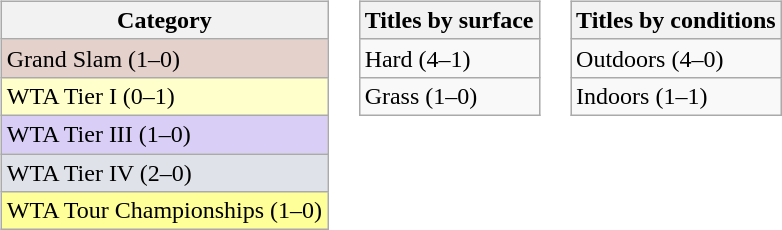<table>
<tr>
<td valign=top><br><table class=wikitable>
<tr>
<th>Category</th>
</tr>
<tr bgcolor=#e5d1cb>
<td>Grand Slam (1–0)</td>
</tr>
<tr bgcolor=ffffcc>
<td>WTA Tier I (0–1)</td>
</tr>
<tr bgcolor=#D8CEF6>
<td>WTA Tier III (1–0)</td>
</tr>
<tr bgcolor=#dfe2e9>
<td>WTA Tier IV (2–0)</td>
</tr>
<tr bgcolor=#FFFF99>
<td>WTA Tour Championships (1–0)</td>
</tr>
</table>
</td>
<td valign=top><br><table class=wikitable>
<tr>
<th>Titles by surface</th>
</tr>
<tr>
<td>Hard (4–1)</td>
</tr>
<tr>
<td>Grass (1–0)</td>
</tr>
</table>
</td>
<td valign=top><br><table class=wikitable>
<tr>
<th>Titles by conditions</th>
</tr>
<tr>
<td>Outdoors (4–0)</td>
</tr>
<tr>
<td>Indoors (1–1)</td>
</tr>
</table>
</td>
</tr>
</table>
